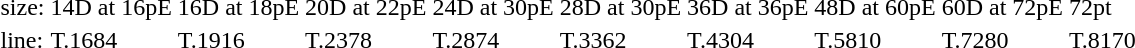<table style="margin-left:40px;">
<tr>
<td>size:</td>
<td>14D at 16pE</td>
<td>16D at 18pE</td>
<td>20D at 22pE</td>
<td>24D at 30pE</td>
<td>28D at 30pE</td>
<td>36D at 36pE</td>
<td>48D at 60pE</td>
<td>60D at 72pE</td>
<td>72pt</td>
</tr>
<tr>
<td>line:</td>
<td>T.1684</td>
<td>T.1916</td>
<td>T.2378</td>
<td>T.2874</td>
<td>T.3362</td>
<td>T.4304</td>
<td>T.5810</td>
<td>T.7280</td>
<td>T.8170</td>
</tr>
</table>
